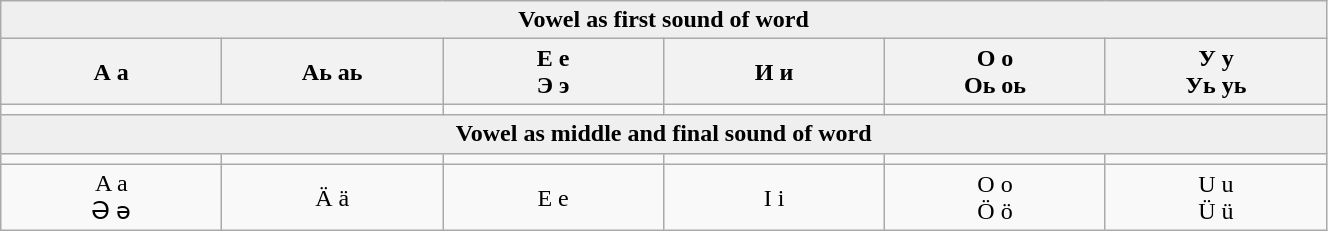<table class="wikitable" style="table-layout:fixed;width:70%;text-align:center;">
<tr>
<td colspan="6" bgcolor="#EFEFEF"><strong>Vowel as first sound of word</strong></td>
</tr>
<tr>
<th>А а</th>
<th>Аь аь</th>
<th>Е е<br>Э э</th>
<th>И и</th>
<th>О о<br>Оь оь</th>
<th>У у<br>Уь уь</th>
</tr>
<tr dir="rtl">
<td colspan="2"><span></span></td>
<td><span></span></td>
<td><span></span></td>
<td><span></span></td>
<td><span></span></td>
</tr>
<tr>
<td colspan="6" bgcolor="#EFEFEF"><strong>Vowel as middle and final sound of word</strong></td>
</tr>
<tr dir="rtl">
<td><span></span></td>
<td><span></span></td>
<td><span></span></td>
<td><span></span></td>
<td><span></span></td>
<td><span></span></td>
</tr>
<tr>
<td>A a<br>Ə ə</td>
<td>Ä ä</td>
<td>E e</td>
<td>I i</td>
<td>O o<br>Ö ö</td>
<td>U u<br>Ü ü</td>
</tr>
</table>
